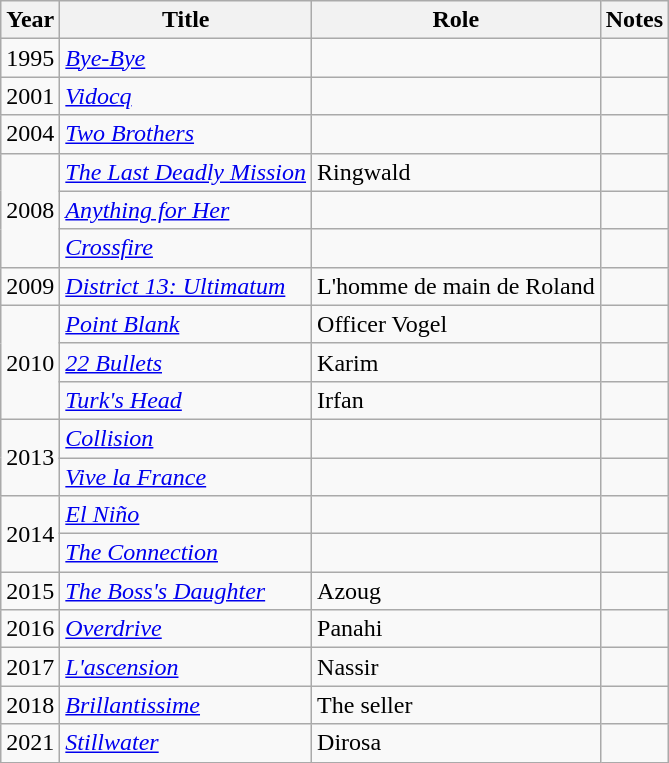<table class="wikitable sortable">
<tr>
<th>Year</th>
<th>Title</th>
<th>Role</th>
<th class="unsortable">Notes</th>
</tr>
<tr>
<td>1995</td>
<td><em><a href='#'>Bye-Bye</a></em></td>
<td></td>
<td></td>
</tr>
<tr>
<td>2001</td>
<td><em><a href='#'>Vidocq</a></em></td>
<td></td>
<td></td>
</tr>
<tr>
<td>2004</td>
<td><em><a href='#'>Two Brothers</a></em></td>
<td></td>
<td></td>
</tr>
<tr>
<td rowspan=3>2008</td>
<td><em><a href='#'>The Last Deadly Mission</a></em></td>
<td>Ringwald</td>
<td></td>
</tr>
<tr>
<td><em><a href='#'>Anything for Her</a></em></td>
<td></td>
<td></td>
</tr>
<tr>
<td><em><a href='#'>Crossfire</a></em></td>
<td></td>
<td></td>
</tr>
<tr>
<td>2009</td>
<td><em><a href='#'>District 13: Ultimatum</a></em></td>
<td>L'homme de main de Roland</td>
<td></td>
</tr>
<tr>
<td rowspan=3>2010</td>
<td><em><a href='#'>Point Blank</a></em></td>
<td>Officer Vogel</td>
<td></td>
</tr>
<tr>
<td><em><a href='#'>22 Bullets</a></em></td>
<td>Karim</td>
<td></td>
</tr>
<tr>
<td><em><a href='#'>Turk's Head</a></em></td>
<td>Irfan</td>
<td></td>
</tr>
<tr>
<td rowspan=2>2013</td>
<td><em><a href='#'>Collision</a></em></td>
<td></td>
<td></td>
</tr>
<tr>
<td><em><a href='#'>Vive la France</a></em></td>
<td></td>
<td></td>
</tr>
<tr>
<td rowspan=2>2014</td>
<td><em><a href='#'>El Niño</a></em></td>
<td></td>
<td></td>
</tr>
<tr>
<td><em><a href='#'>The Connection</a></em></td>
<td></td>
<td></td>
</tr>
<tr>
<td>2015</td>
<td><em><a href='#'>The Boss's Daughter</a></em></td>
<td>Azoug</td>
<td></td>
</tr>
<tr>
<td>2016</td>
<td><em><a href='#'>Overdrive</a></em></td>
<td>Panahi</td>
<td></td>
</tr>
<tr>
<td>2017</td>
<td><em><a href='#'>L'ascension</a></em></td>
<td>Nassir</td>
<td></td>
</tr>
<tr>
<td>2018</td>
<td><em><a href='#'>Brillantissime</a></em></td>
<td>The seller</td>
<td></td>
</tr>
<tr>
<td>2021</td>
<td><em><a href='#'>Stillwater</a></em></td>
<td>Dirosa</td>
<td></td>
</tr>
</table>
